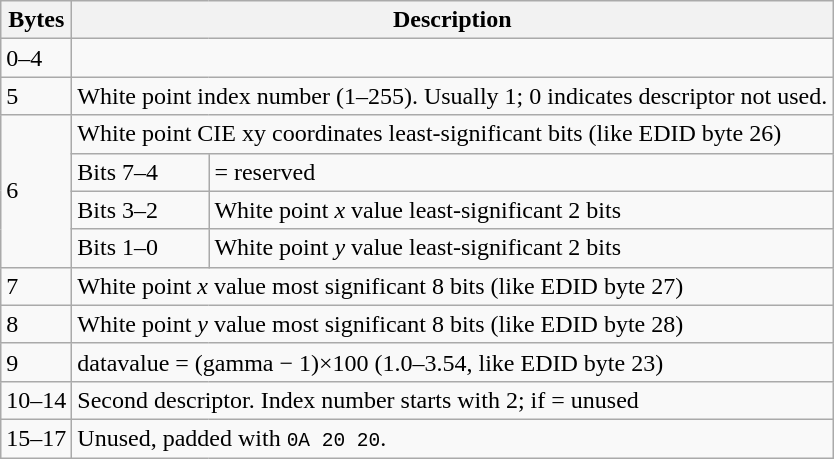<table class=wikitable>
<tr>
<th>Bytes</th>
<th colspan=2>Description</th>
</tr>
<tr>
<td>0–4</td>
<td colspan=2>  </td>
</tr>
<tr>
<td>5</td>
<td colspan=2>White point index number (1–255). Usually 1; 0 indicates descriptor not used.</td>
</tr>
<tr>
<td rowspan=4>6</td>
<td colspan=2>White point CIE xy coordinates least-significant bits (like EDID byte 26)</td>
</tr>
<tr>
<td>Bits 7–4</td>
<td> = reserved</td>
</tr>
<tr>
<td>Bits 3–2</td>
<td>White point <em>x</em> value least-significant 2 bits</td>
</tr>
<tr>
<td>Bits 1–0</td>
<td>White point <em>y</em> value least-significant 2 bits</td>
</tr>
<tr>
<td>7</td>
<td colspan=2>White point <em>x</em> value most significant 8 bits (like EDID byte 27)</td>
</tr>
<tr>
<td>8</td>
<td colspan=2>White point <em>y</em> value most significant 8 bits (like EDID byte 28)</td>
</tr>
<tr>
<td>9</td>
<td colspan=2>datavalue = (gamma − 1)×100 (1.0–3.54, like EDID byte 23)</td>
</tr>
<tr>
<td>10–14</td>
<td colspan=2>Second descriptor. Index number starts with 2; if  = unused</td>
</tr>
<tr>
<td>15–17</td>
<td colspan=2>Unused, padded with <code>0A 20 20</code>.</td>
</tr>
</table>
